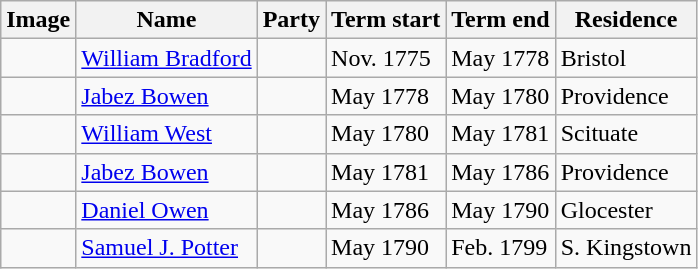<table class="wikitable">
<tr>
<th>Image</th>
<th>Name</th>
<th>Party</th>
<th>Term start</th>
<th>Term end</th>
<th>Residence</th>
</tr>
<tr>
<td></td>
<td><a href='#'>William Bradford</a></td>
<td></td>
<td>Nov. 1775</td>
<td>May 1778</td>
<td>Bristol</td>
</tr>
<tr>
<td></td>
<td><a href='#'>Jabez Bowen</a></td>
<td></td>
<td>May 1778</td>
<td>May 1780</td>
<td>Providence</td>
</tr>
<tr>
<td></td>
<td><a href='#'>William West</a></td>
<td></td>
<td>May 1780</td>
<td>May 1781</td>
<td>Scituate</td>
</tr>
<tr>
<td></td>
<td><a href='#'>Jabez Bowen</a></td>
<td></td>
<td>May 1781</td>
<td>May 1786</td>
<td>Providence</td>
</tr>
<tr>
<td></td>
<td><a href='#'>Daniel Owen</a></td>
<td></td>
<td>May 1786</td>
<td>May 1790</td>
<td>Glocester</td>
</tr>
<tr>
<td></td>
<td><a href='#'>Samuel J. Potter</a></td>
<td></td>
<td>May 1790</td>
<td>Feb. 1799</td>
<td>S. Kingstown</td>
</tr>
</table>
